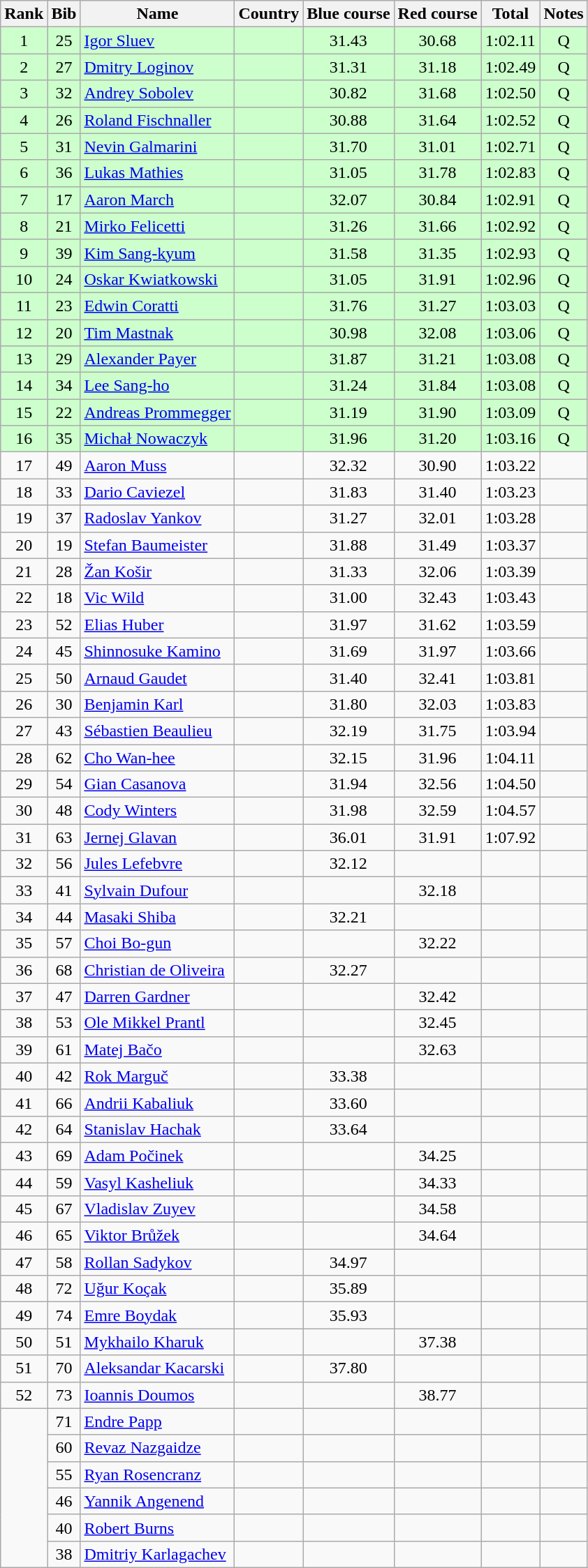<table class="wikitable sortable" style="text-align:center">
<tr>
<th>Rank</th>
<th>Bib</th>
<th>Name</th>
<th>Country</th>
<th>Blue course</th>
<th>Red course</th>
<th>Total</th>
<th>Notes</th>
</tr>
<tr bgcolor=ccffcc>
<td>1</td>
<td>25</td>
<td align=left><a href='#'>Igor Sluev</a></td>
<td align=left></td>
<td>31.43</td>
<td>30.68</td>
<td>1:02.11</td>
<td>Q</td>
</tr>
<tr bgcolor=ccffcc>
<td>2</td>
<td>27</td>
<td align=left><a href='#'>Dmitry Loginov</a></td>
<td align=left></td>
<td>31.31</td>
<td>31.18</td>
<td>1:02.49</td>
<td>Q</td>
</tr>
<tr bgcolor=ccffcc>
<td>3</td>
<td>32</td>
<td align=left><a href='#'>Andrey Sobolev</a></td>
<td align=left></td>
<td>30.82</td>
<td>31.68</td>
<td>1:02.50</td>
<td>Q</td>
</tr>
<tr bgcolor=ccffcc>
<td>4</td>
<td>26</td>
<td align=left><a href='#'>Roland Fischnaller</a></td>
<td align=left></td>
<td>30.88</td>
<td>31.64</td>
<td>1:02.52</td>
<td>Q</td>
</tr>
<tr bgcolor=ccffcc>
<td>5</td>
<td>31</td>
<td align=left><a href='#'>Nevin Galmarini</a></td>
<td align=left></td>
<td>31.70</td>
<td>31.01</td>
<td>1:02.71</td>
<td>Q</td>
</tr>
<tr bgcolor=ccffcc>
<td>6</td>
<td>36</td>
<td align=left><a href='#'>Lukas Mathies</a></td>
<td align=left></td>
<td>31.05</td>
<td>31.78</td>
<td>1:02.83</td>
<td>Q</td>
</tr>
<tr bgcolor=ccffcc>
<td>7</td>
<td>17</td>
<td align=left><a href='#'>Aaron March</a></td>
<td align=left></td>
<td>32.07</td>
<td>30.84</td>
<td>1:02.91</td>
<td>Q</td>
</tr>
<tr bgcolor=ccffcc>
<td>8</td>
<td>21</td>
<td align=left><a href='#'>Mirko Felicetti</a></td>
<td align=left></td>
<td>31.26</td>
<td>31.66</td>
<td>1:02.92</td>
<td>Q</td>
</tr>
<tr bgcolor=ccffcc>
<td>9</td>
<td>39</td>
<td align=left><a href='#'>Kim Sang-kyum</a></td>
<td align=left></td>
<td>31.58</td>
<td>31.35</td>
<td>1:02.93</td>
<td>Q</td>
</tr>
<tr bgcolor=ccffcc>
<td>10</td>
<td>24</td>
<td align=left><a href='#'>Oskar Kwiatkowski</a></td>
<td align=left></td>
<td>31.05</td>
<td>31.91</td>
<td>1:02.96</td>
<td>Q</td>
</tr>
<tr bgcolor=ccffcc>
<td>11</td>
<td>23</td>
<td align=left><a href='#'>Edwin Coratti</a></td>
<td align=left></td>
<td>31.76</td>
<td>31.27</td>
<td>1:03.03</td>
<td>Q</td>
</tr>
<tr bgcolor=ccffcc>
<td>12</td>
<td>20</td>
<td align=left><a href='#'>Tim Mastnak</a></td>
<td align=left></td>
<td>30.98</td>
<td>32.08</td>
<td>1:03.06</td>
<td>Q</td>
</tr>
<tr bgcolor=ccffcc>
<td>13</td>
<td>29</td>
<td align=left><a href='#'>Alexander Payer</a></td>
<td align=left></td>
<td>31.87</td>
<td>31.21</td>
<td>1:03.08</td>
<td>Q</td>
</tr>
<tr bgcolor=ccffcc>
<td>14</td>
<td>34</td>
<td align=left><a href='#'>Lee Sang-ho</a></td>
<td align=left></td>
<td>31.24</td>
<td>31.84</td>
<td>1:03.08</td>
<td>Q</td>
</tr>
<tr bgcolor=ccffcc>
<td>15</td>
<td>22</td>
<td align=left><a href='#'>Andreas Prommegger</a></td>
<td align=left></td>
<td>31.19</td>
<td>31.90</td>
<td>1:03.09</td>
<td>Q</td>
</tr>
<tr bgcolor=ccffcc>
<td>16</td>
<td>35</td>
<td align=left><a href='#'>Michał Nowaczyk</a></td>
<td align=left></td>
<td>31.96</td>
<td>31.20</td>
<td>1:03.16</td>
<td>Q</td>
</tr>
<tr>
<td>17</td>
<td>49</td>
<td align=left><a href='#'>Aaron Muss</a></td>
<td align=left></td>
<td>32.32</td>
<td>30.90</td>
<td>1:03.22</td>
<td></td>
</tr>
<tr>
<td>18</td>
<td>33</td>
<td align=left><a href='#'>Dario Caviezel</a></td>
<td align=left></td>
<td>31.83</td>
<td>31.40</td>
<td>1:03.23</td>
<td></td>
</tr>
<tr>
<td>19</td>
<td>37</td>
<td align=left><a href='#'>Radoslav Yankov</a></td>
<td align=left></td>
<td>31.27</td>
<td>32.01</td>
<td>1:03.28</td>
<td></td>
</tr>
<tr>
<td>20</td>
<td>19</td>
<td align=left><a href='#'>Stefan Baumeister</a></td>
<td align=left></td>
<td>31.88</td>
<td>31.49</td>
<td>1:03.37</td>
<td></td>
</tr>
<tr>
<td>21</td>
<td>28</td>
<td align=left><a href='#'>Žan Košir</a></td>
<td align=left></td>
<td>31.33</td>
<td>32.06</td>
<td>1:03.39</td>
<td></td>
</tr>
<tr>
<td>22</td>
<td>18</td>
<td align=left><a href='#'>Vic Wild</a></td>
<td align=left></td>
<td>31.00</td>
<td>32.43</td>
<td>1:03.43</td>
<td></td>
</tr>
<tr>
<td>23</td>
<td>52</td>
<td align=left><a href='#'>Elias Huber</a></td>
<td align=left></td>
<td>31.97</td>
<td>31.62</td>
<td>1:03.59</td>
<td></td>
</tr>
<tr>
<td>24</td>
<td>45</td>
<td align=left><a href='#'>Shinnosuke Kamino</a></td>
<td align=left></td>
<td>31.69</td>
<td>31.97</td>
<td>1:03.66</td>
<td></td>
</tr>
<tr>
<td>25</td>
<td>50</td>
<td align=left><a href='#'>Arnaud Gaudet</a></td>
<td align=left></td>
<td>31.40</td>
<td>32.41</td>
<td>1:03.81</td>
<td></td>
</tr>
<tr>
<td>26</td>
<td>30</td>
<td align=left><a href='#'>Benjamin Karl</a></td>
<td align=left></td>
<td>31.80</td>
<td>32.03</td>
<td>1:03.83</td>
<td></td>
</tr>
<tr>
<td>27</td>
<td>43</td>
<td align=left><a href='#'>Sébastien Beaulieu</a></td>
<td align=left></td>
<td>32.19</td>
<td>31.75</td>
<td>1:03.94</td>
<td></td>
</tr>
<tr>
<td>28</td>
<td>62</td>
<td align=left><a href='#'>Cho Wan-hee</a></td>
<td align=left></td>
<td>32.15</td>
<td>31.96</td>
<td>1:04.11</td>
<td></td>
</tr>
<tr>
<td>29</td>
<td>54</td>
<td align=left><a href='#'>Gian Casanova</a></td>
<td align=left></td>
<td>31.94</td>
<td>32.56</td>
<td>1:04.50</td>
<td></td>
</tr>
<tr>
<td>30</td>
<td>48</td>
<td align=left><a href='#'>Cody Winters</a></td>
<td align=left></td>
<td>31.98</td>
<td>32.59</td>
<td>1:04.57</td>
<td></td>
</tr>
<tr>
<td>31</td>
<td>63</td>
<td align=left><a href='#'>Jernej Glavan</a></td>
<td align=left></td>
<td>36.01</td>
<td>31.91</td>
<td>1:07.92</td>
<td></td>
</tr>
<tr>
<td>32</td>
<td>56</td>
<td align=left><a href='#'>Jules Lefebvre</a></td>
<td align=left></td>
<td>32.12</td>
<td></td>
<td></td>
<td></td>
</tr>
<tr>
<td>33</td>
<td>41</td>
<td align=left><a href='#'>Sylvain Dufour</a></td>
<td align=left></td>
<td></td>
<td>32.18</td>
<td></td>
<td></td>
</tr>
<tr>
<td>34</td>
<td>44</td>
<td align=left><a href='#'>Masaki Shiba</a></td>
<td align=left></td>
<td>32.21</td>
<td></td>
<td></td>
<td></td>
</tr>
<tr>
<td>35</td>
<td>57</td>
<td align=left><a href='#'>Choi Bo-gun</a></td>
<td align=left></td>
<td></td>
<td>32.22</td>
<td></td>
<td></td>
</tr>
<tr>
<td>36</td>
<td>68</td>
<td align=left><a href='#'>Christian de Oliveira</a></td>
<td align=left></td>
<td>32.27</td>
<td></td>
<td></td>
<td></td>
</tr>
<tr>
<td>37</td>
<td>47</td>
<td align=left><a href='#'>Darren Gardner</a></td>
<td align=left></td>
<td></td>
<td>32.42</td>
<td></td>
<td></td>
</tr>
<tr>
<td>38</td>
<td>53</td>
<td align=left><a href='#'>Ole Mikkel Prantl</a></td>
<td align=left></td>
<td></td>
<td>32.45</td>
<td></td>
<td></td>
</tr>
<tr>
<td>39</td>
<td>61</td>
<td align=left><a href='#'>Matej Bačo</a></td>
<td align=left></td>
<td></td>
<td>32.63</td>
<td></td>
<td></td>
</tr>
<tr>
<td>40</td>
<td>42</td>
<td align=left><a href='#'>Rok Marguč</a></td>
<td align=left></td>
<td>33.38</td>
<td></td>
<td></td>
<td></td>
</tr>
<tr>
<td>41</td>
<td>66</td>
<td align=left><a href='#'>Andrii Kabaliuk</a></td>
<td align=left></td>
<td>33.60</td>
<td></td>
<td></td>
<td></td>
</tr>
<tr>
<td>42</td>
<td>64</td>
<td align=left><a href='#'>Stanislav Hachak</a></td>
<td align=left></td>
<td>33.64</td>
<td></td>
<td></td>
<td></td>
</tr>
<tr>
<td>43</td>
<td>69</td>
<td align=left><a href='#'>Adam Počinek</a></td>
<td align=left></td>
<td></td>
<td>34.25</td>
<td></td>
<td></td>
</tr>
<tr>
<td>44</td>
<td>59</td>
<td align=left><a href='#'>Vasyl Kasheliuk</a></td>
<td align=left></td>
<td></td>
<td>34.33</td>
<td></td>
<td></td>
</tr>
<tr>
<td>45</td>
<td>67</td>
<td align=left><a href='#'>Vladislav Zuyev</a></td>
<td align=left></td>
<td></td>
<td>34.58</td>
<td></td>
<td></td>
</tr>
<tr>
<td>46</td>
<td>65</td>
<td align=left><a href='#'>Viktor Brůžek</a></td>
<td align=left></td>
<td></td>
<td>34.64</td>
<td></td>
<td></td>
</tr>
<tr>
<td>47</td>
<td>58</td>
<td align=left><a href='#'>Rollan Sadykov</a></td>
<td align=left></td>
<td>34.97</td>
<td></td>
<td></td>
<td></td>
</tr>
<tr>
<td>48</td>
<td>72</td>
<td align=left><a href='#'>Uğur Koçak</a></td>
<td align=left></td>
<td>35.89</td>
<td></td>
<td></td>
<td></td>
</tr>
<tr>
<td>49</td>
<td>74</td>
<td align=left><a href='#'>Emre Boydak</a></td>
<td align=left></td>
<td>35.93</td>
<td></td>
<td></td>
<td></td>
</tr>
<tr>
<td>50</td>
<td>51</td>
<td align=left><a href='#'>Mykhailo Kharuk</a></td>
<td align=left></td>
<td></td>
<td>37.38</td>
<td></td>
<td></td>
</tr>
<tr>
<td>51</td>
<td>70</td>
<td align=left><a href='#'>Aleksandar Kacarski</a></td>
<td align=left></td>
<td>37.80</td>
<td></td>
<td></td>
<td></td>
</tr>
<tr>
<td>52</td>
<td>73</td>
<td align=left><a href='#'>Ioannis Doumos</a></td>
<td align=left></td>
<td></td>
<td>38.77</td>
<td></td>
<td></td>
</tr>
<tr>
<td rowspan=6></td>
<td>71</td>
<td align=left><a href='#'>Endre Papp</a></td>
<td align=left></td>
<td></td>
<td></td>
<td></td>
<td></td>
</tr>
<tr>
<td>60</td>
<td align=left><a href='#'>Revaz Nazgaidze</a></td>
<td align=left></td>
<td></td>
<td></td>
<td></td>
<td></td>
</tr>
<tr>
<td>55</td>
<td align=left><a href='#'>Ryan Rosencranz</a></td>
<td align=left></td>
<td></td>
<td></td>
<td></td>
<td></td>
</tr>
<tr>
<td>46</td>
<td align=left><a href='#'>Yannik Angenend</a></td>
<td align=left></td>
<td></td>
<td></td>
<td></td>
<td></td>
</tr>
<tr>
<td>40</td>
<td align=left><a href='#'>Robert Burns</a></td>
<td align=left></td>
<td></td>
<td></td>
<td></td>
<td></td>
</tr>
<tr>
<td>38</td>
<td align=left><a href='#'>Dmitriy Karlagachev</a></td>
<td align=left></td>
<td></td>
<td></td>
<td></td>
<td></td>
</tr>
</table>
